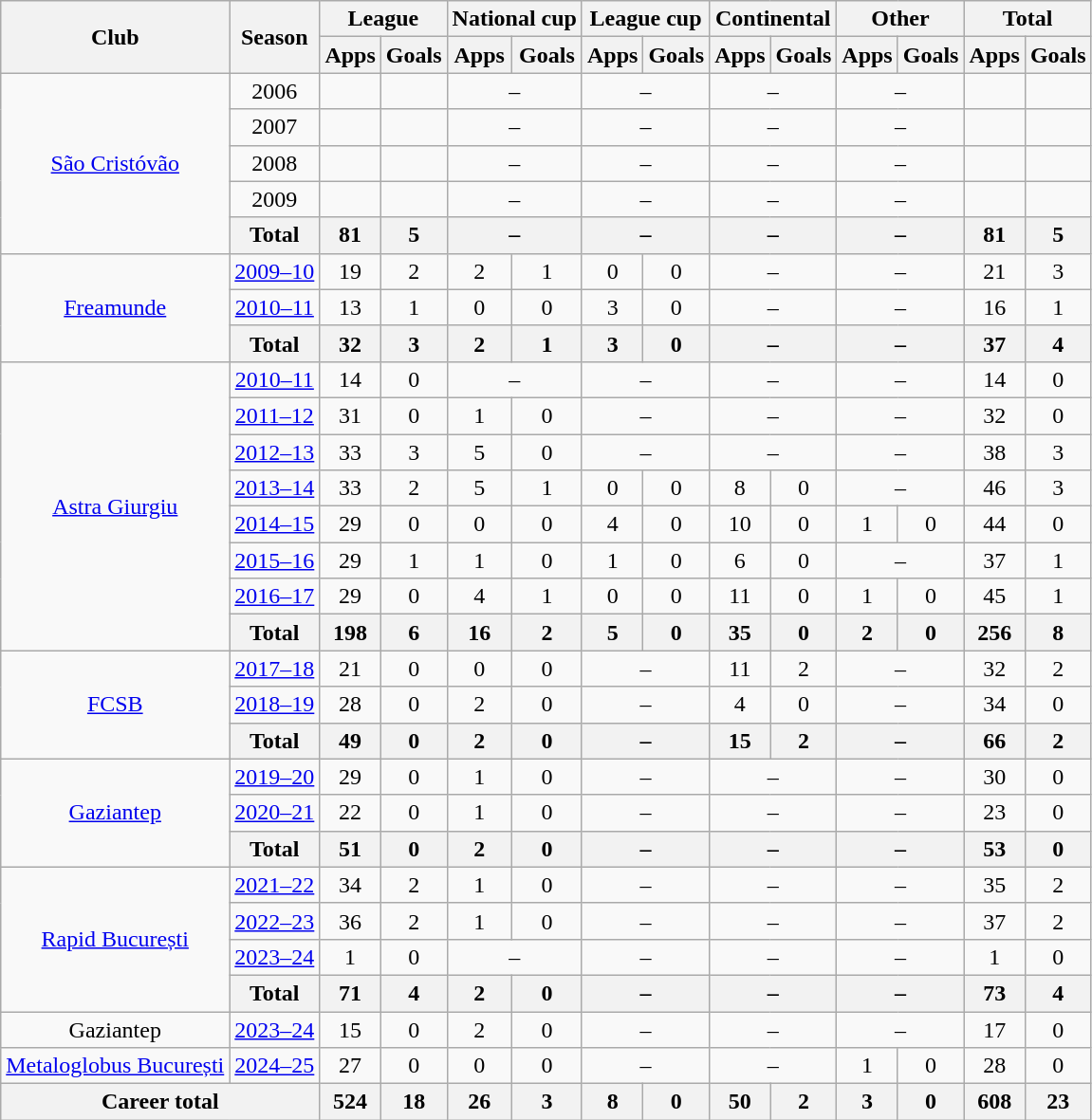<table class="wikitable" style="text-align:center">
<tr>
<th rowspan="2">Club</th>
<th rowspan="2">Season</th>
<th colspan="2">League</th>
<th colspan="2">National cup</th>
<th colspan="2">League cup</th>
<th colspan="2">Continental</th>
<th colspan="2">Other</th>
<th colspan="2">Total</th>
</tr>
<tr>
<th>Apps</th>
<th>Goals</th>
<th>Apps</th>
<th>Goals</th>
<th>Apps</th>
<th>Goals</th>
<th>Apps</th>
<th>Goals</th>
<th>Apps</th>
<th>Goals</th>
<th>Apps</th>
<th>Goals</th>
</tr>
<tr>
<td rowspan="5"><a href='#'>São Cristóvão</a></td>
<td>2006</td>
<td></td>
<td></td>
<td colspan="2">–</td>
<td colspan="2">–</td>
<td colspan="2">–</td>
<td colspan="2">–</td>
<td></td>
<td></td>
</tr>
<tr>
<td>2007</td>
<td></td>
<td></td>
<td colspan="2">–</td>
<td colspan="2">–</td>
<td colspan="2">–</td>
<td colspan="2">–</td>
<td></td>
<td></td>
</tr>
<tr>
<td>2008</td>
<td></td>
<td></td>
<td colspan="2">–</td>
<td colspan="2">–</td>
<td colspan="2">–</td>
<td colspan="2">–</td>
<td></td>
<td></td>
</tr>
<tr>
<td>2009</td>
<td></td>
<td></td>
<td colspan="2">–</td>
<td colspan="2">–</td>
<td colspan="2">–</td>
<td colspan="2">–</td>
<td></td>
<td></td>
</tr>
<tr>
<th>Total</th>
<th>81</th>
<th>5</th>
<th colspan="2">–</th>
<th colspan="2">–</th>
<th colspan="2">–</th>
<th colspan="2">–</th>
<th>81</th>
<th>5</th>
</tr>
<tr>
<td rowspan="3"><a href='#'>Freamunde</a></td>
<td><a href='#'>2009–10</a></td>
<td>19</td>
<td>2</td>
<td>2</td>
<td>1</td>
<td>0</td>
<td>0</td>
<td colspan="2">–</td>
<td colspan="2">–</td>
<td>21</td>
<td>3</td>
</tr>
<tr>
<td><a href='#'>2010–11</a></td>
<td>13</td>
<td>1</td>
<td>0</td>
<td>0</td>
<td>3</td>
<td>0</td>
<td colspan="2">–</td>
<td colspan="2">–</td>
<td>16</td>
<td>1</td>
</tr>
<tr>
<th>Total</th>
<th>32</th>
<th>3</th>
<th>2</th>
<th>1</th>
<th>3</th>
<th>0</th>
<th colspan="2">–</th>
<th colspan="2">–</th>
<th>37</th>
<th>4</th>
</tr>
<tr>
<td rowspan="8"><a href='#'>Astra Giurgiu</a></td>
<td><a href='#'>2010–11</a></td>
<td>14</td>
<td>0</td>
<td colspan="2">–</td>
<td colspan="2">–</td>
<td colspan="2">–</td>
<td colspan="2">–</td>
<td>14</td>
<td>0</td>
</tr>
<tr>
<td><a href='#'>2011–12</a></td>
<td>31</td>
<td>0</td>
<td>1</td>
<td>0</td>
<td colspan="2">–</td>
<td colspan="2">–</td>
<td colspan="2">–</td>
<td>32</td>
<td>0</td>
</tr>
<tr>
<td><a href='#'>2012–13</a></td>
<td>33</td>
<td>3</td>
<td>5</td>
<td>0</td>
<td colspan="2">–</td>
<td colspan="2">–</td>
<td colspan="2">–</td>
<td>38</td>
<td>3</td>
</tr>
<tr>
<td><a href='#'>2013–14</a></td>
<td>33</td>
<td>2</td>
<td>5</td>
<td>1</td>
<td>0</td>
<td>0</td>
<td>8</td>
<td>0</td>
<td colspan="2">–</td>
<td>46</td>
<td>3</td>
</tr>
<tr>
<td><a href='#'>2014–15</a></td>
<td>29</td>
<td>0</td>
<td>0</td>
<td>0</td>
<td>4</td>
<td>0</td>
<td>10</td>
<td>0</td>
<td>1</td>
<td>0</td>
<td>44</td>
<td>0</td>
</tr>
<tr>
<td><a href='#'>2015–16</a></td>
<td>29</td>
<td>1</td>
<td>1</td>
<td>0</td>
<td>1</td>
<td>0</td>
<td>6</td>
<td>0</td>
<td colspan="2">–</td>
<td>37</td>
<td>1</td>
</tr>
<tr>
<td><a href='#'>2016–17</a></td>
<td>29</td>
<td>0</td>
<td>4</td>
<td>1</td>
<td>0</td>
<td>0</td>
<td>11</td>
<td>0</td>
<td>1</td>
<td>0</td>
<td>45</td>
<td>1</td>
</tr>
<tr>
<th>Total</th>
<th>198</th>
<th>6</th>
<th>16</th>
<th>2</th>
<th>5</th>
<th>0</th>
<th>35</th>
<th>0</th>
<th>2</th>
<th>0</th>
<th>256</th>
<th>8</th>
</tr>
<tr>
<td rowspan="3"><a href='#'>FCSB</a></td>
<td><a href='#'>2017–18</a></td>
<td>21</td>
<td>0</td>
<td>0</td>
<td>0</td>
<td colspan="2">–</td>
<td>11</td>
<td>2</td>
<td colspan="2">–</td>
<td>32</td>
<td>2</td>
</tr>
<tr>
<td><a href='#'>2018–19</a></td>
<td>28</td>
<td>0</td>
<td>2</td>
<td>0</td>
<td colspan="2">–</td>
<td>4</td>
<td>0</td>
<td colspan="2">–</td>
<td>34</td>
<td>0</td>
</tr>
<tr>
<th>Total</th>
<th>49</th>
<th>0</th>
<th>2</th>
<th>0</th>
<th colspan="2">–</th>
<th>15</th>
<th>2</th>
<th colspan="2">–</th>
<th>66</th>
<th>2</th>
</tr>
<tr>
<td rowspan="3"><a href='#'>Gaziantep</a></td>
<td><a href='#'>2019–20</a></td>
<td>29</td>
<td>0</td>
<td>1</td>
<td>0</td>
<td colspan="2">–</td>
<td colspan="2">–</td>
<td colspan="2">–</td>
<td>30</td>
<td>0</td>
</tr>
<tr>
<td><a href='#'>2020–21</a></td>
<td>22</td>
<td>0</td>
<td>1</td>
<td>0</td>
<td colspan="2">–</td>
<td colspan="2">–</td>
<td colspan="2">–</td>
<td>23</td>
<td>0</td>
</tr>
<tr>
<th>Total</th>
<th>51</th>
<th>0</th>
<th>2</th>
<th>0</th>
<th colspan="2">–</th>
<th colspan="2">–</th>
<th colspan="2">–</th>
<th>53</th>
<th>0</th>
</tr>
<tr>
<td rowspan="4"><a href='#'>Rapid București</a></td>
<td><a href='#'>2021–22</a></td>
<td>34</td>
<td>2</td>
<td>1</td>
<td>0</td>
<td colspan="2">–</td>
<td colspan="2">–</td>
<td colspan="2">–</td>
<td>35</td>
<td>2</td>
</tr>
<tr>
<td><a href='#'>2022–23</a></td>
<td>36</td>
<td>2</td>
<td>1</td>
<td>0</td>
<td colspan="2">–</td>
<td colspan="2">–</td>
<td colspan="2">–</td>
<td>37</td>
<td>2</td>
</tr>
<tr>
<td><a href='#'>2023–24</a></td>
<td>1</td>
<td>0</td>
<td colspan="2">–</td>
<td colspan="2">–</td>
<td colspan="2">–</td>
<td colspan="2">–</td>
<td>1</td>
<td>0</td>
</tr>
<tr>
<th>Total</th>
<th>71</th>
<th>4</th>
<th>2</th>
<th>0</th>
<th colspan="2">–</th>
<th colspan="2">–</th>
<th colspan="2">–</th>
<th>73</th>
<th>4</th>
</tr>
<tr>
<td>Gaziantep</td>
<td><a href='#'>2023–24</a></td>
<td>15</td>
<td>0</td>
<td>2</td>
<td>0</td>
<td colspan="2">–</td>
<td colspan="2">–</td>
<td colspan="2">–</td>
<td>17</td>
<td>0</td>
</tr>
<tr>
<td><a href='#'>Metaloglobus București</a></td>
<td><a href='#'>2024–25</a></td>
<td>27</td>
<td>0</td>
<td>0</td>
<td>0</td>
<td colspan="2">–</td>
<td colspan="2">–</td>
<td>1</td>
<td>0</td>
<td>28</td>
<td>0</td>
</tr>
<tr>
<th colspan="2">Career total</th>
<th>524</th>
<th>18</th>
<th>26</th>
<th>3</th>
<th>8</th>
<th>0</th>
<th>50</th>
<th>2</th>
<th>3</th>
<th>0</th>
<th>608</th>
<th>23</th>
</tr>
</table>
